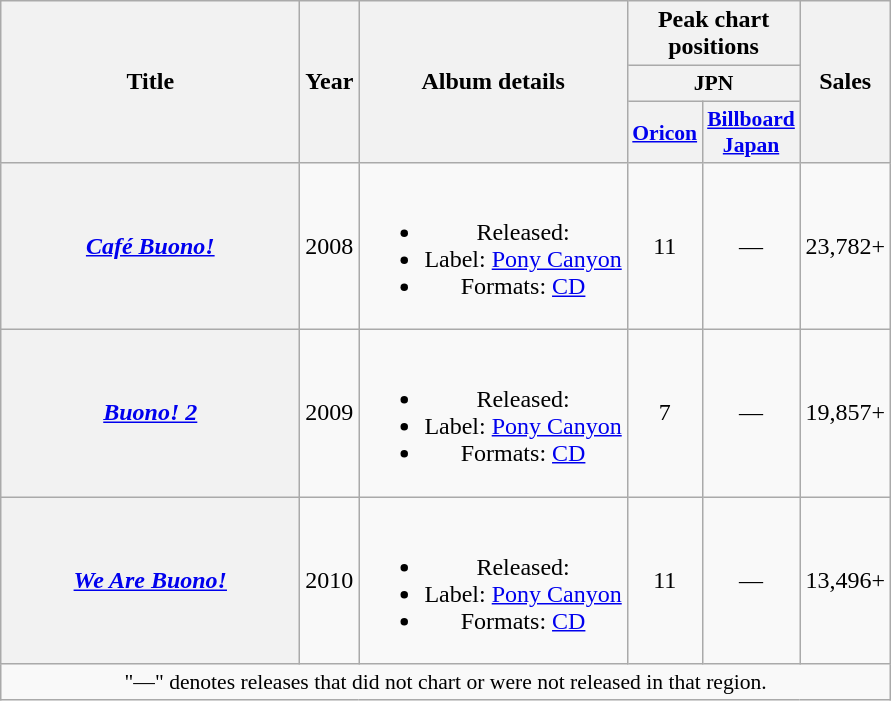<table class="wikitable plainrowheaders" style="text-align:center;">
<tr>
<th scope="col" rowspan="3" style="width:12em;">Title</th>
<th scope="col" rowspan="3">Year</th>
<th scope="col" rowspan="3">Album details</th>
<th scope="col" colspan="2">Peak chart positions</th>
<th scope="col" rowspan="3">Sales</th>
</tr>
<tr>
<th scope="col" style="width:3em;font-size:90%;" colspan="2">JPN</th>
</tr>
<tr>
<th scope="col" style="width:3em;font-size:90%;"><a href='#'>Oricon</a></th>
<th scope="col" style="width:3em;font-size:90%;"><a href='#'>Billboard Japan</a></th>
</tr>
<tr>
<th scope="row"><em><a href='#'>Café Buono!</a></em></th>
<td>2008</td>
<td><br><ul><li>Released: </li><li>Label: <a href='#'>Pony Canyon</a></li><li>Formats: <a href='#'>CD</a></li></ul></td>
<td>11</td>
<td>—</td>
<td>23,782+</td>
</tr>
<tr>
<th scope="row"><em><a href='#'>Buono! 2</a></em></th>
<td>2009</td>
<td><br><ul><li>Released: </li><li>Label: <a href='#'>Pony Canyon</a></li><li>Formats: <a href='#'>CD</a></li></ul></td>
<td>7</td>
<td>—</td>
<td>19,857+</td>
</tr>
<tr>
<th scope="row"><em><a href='#'>We Are Buono!</a></em></th>
<td>2010</td>
<td><br><ul><li>Released: </li><li>Label: <a href='#'>Pony Canyon</a></li><li>Formats: <a href='#'>CD</a></li></ul></td>
<td>11</td>
<td>—</td>
<td>13,496+</td>
</tr>
<tr>
<td colspan="6" style="font-size:90%;">"—" denotes releases that did not chart or were not released in that region.</td>
</tr>
</table>
